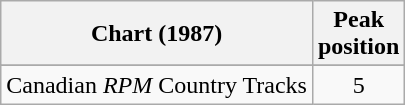<table class="wikitable sortable">
<tr>
<th align="left">Chart (1987)</th>
<th align="center">Peak<br>position</th>
</tr>
<tr>
</tr>
<tr>
<td align="left">Canadian <em>RPM</em> Country Tracks</td>
<td align="center">5</td>
</tr>
</table>
